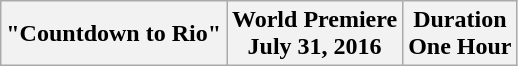<table class="wikitable">
<tr>
<th>"Countdown to Rio"</th>
<th>World Premiere<br>July 31, 2016</th>
<th>Duration<br>One Hour</th>
</tr>
</table>
